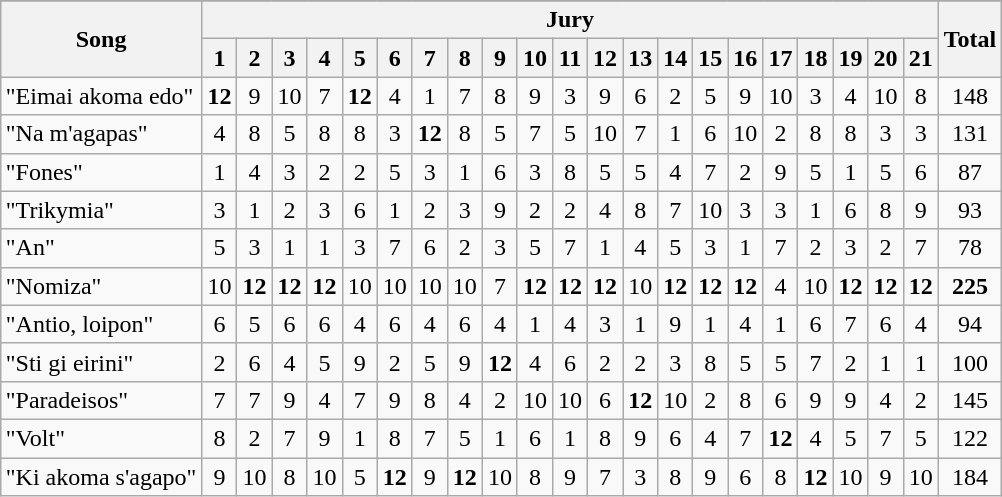<table class="wikitable plainrowheaders" style="margin: 1em auto 1em auto; text-align:center;">
<tr>
</tr>
<tr>
<th rowspan="2">Song</th>
<th colspan="21">Jury</th>
<th rowspan="2">Total</th>
</tr>
<tr>
<th>1</th>
<th>2</th>
<th>3</th>
<th>4</th>
<th>5</th>
<th>6</th>
<th>7</th>
<th>8</th>
<th>9</th>
<th>10</th>
<th>11</th>
<th>12</th>
<th>13</th>
<th>14</th>
<th>15</th>
<th>16</th>
<th>17</th>
<th>18</th>
<th>19</th>
<th>20</th>
<th>21</th>
</tr>
<tr>
<td align="left">"Eimai akoma edo"</td>
<td><strong>12</strong></td>
<td>9</td>
<td>10</td>
<td>7</td>
<td><strong>12</strong></td>
<td>4</td>
<td>1</td>
<td>7</td>
<td>8</td>
<td>9</td>
<td>3</td>
<td>9</td>
<td>6</td>
<td>2</td>
<td>5</td>
<td>9</td>
<td>10</td>
<td>3</td>
<td>4</td>
<td>10</td>
<td>8</td>
<td>148</td>
</tr>
<tr>
<td align="left">"Na m'agapas"</td>
<td>4</td>
<td>8</td>
<td>5</td>
<td>8</td>
<td>8</td>
<td>3</td>
<td><strong>12</strong></td>
<td>8</td>
<td>5</td>
<td>7</td>
<td>5</td>
<td>10</td>
<td>7</td>
<td>1</td>
<td>6</td>
<td>10</td>
<td>2</td>
<td>8</td>
<td>8</td>
<td>3</td>
<td>3</td>
<td>131</td>
</tr>
<tr>
<td align="left">"Fones"</td>
<td>1</td>
<td>4</td>
<td>3</td>
<td>2</td>
<td>2</td>
<td>5</td>
<td>3</td>
<td>1</td>
<td>6</td>
<td>3</td>
<td>8</td>
<td>5</td>
<td>5</td>
<td>4</td>
<td>7</td>
<td>2</td>
<td>9</td>
<td>5</td>
<td>1</td>
<td>5</td>
<td>6</td>
<td>87</td>
</tr>
<tr>
<td align="left">"Trikymia"</td>
<td>3</td>
<td>1</td>
<td>2</td>
<td>3</td>
<td>6</td>
<td>1</td>
<td>2</td>
<td>3</td>
<td>9</td>
<td>2</td>
<td>2</td>
<td>4</td>
<td>8</td>
<td>7</td>
<td>10</td>
<td>3</td>
<td>3</td>
<td>1</td>
<td>6</td>
<td>8</td>
<td>9</td>
<td>93</td>
</tr>
<tr>
<td align="left">"An"</td>
<td>5</td>
<td>3</td>
<td>1</td>
<td>1</td>
<td>3</td>
<td>7</td>
<td>6</td>
<td>2</td>
<td>3</td>
<td>5</td>
<td>7</td>
<td>1</td>
<td>4</td>
<td>5</td>
<td>3</td>
<td>1</td>
<td>7</td>
<td>2</td>
<td>3</td>
<td>2</td>
<td>7</td>
<td>78</td>
</tr>
<tr>
<td align="left">"Nomiza"</td>
<td>10</td>
<td><strong>12</strong></td>
<td><strong>12</strong></td>
<td><strong>12</strong></td>
<td>10</td>
<td>10</td>
<td>10</td>
<td>10</td>
<td>7</td>
<td><strong>12</strong></td>
<td><strong>12</strong></td>
<td><strong>12</strong></td>
<td>10</td>
<td><strong>12</strong></td>
<td><strong>12</strong></td>
<td><strong>12</strong></td>
<td>4</td>
<td>10</td>
<td><strong>12</strong></td>
<td><strong>12</strong></td>
<td><strong>12</strong></td>
<td><strong>225</strong></td>
</tr>
<tr>
<td align="left">"Antio, loipon"</td>
<td>6</td>
<td>5</td>
<td>6</td>
<td>6</td>
<td>4</td>
<td>6</td>
<td>4</td>
<td>6</td>
<td>4</td>
<td>1</td>
<td>4</td>
<td>3</td>
<td>1</td>
<td>9</td>
<td>1</td>
<td>4</td>
<td>1</td>
<td>6</td>
<td>7</td>
<td>6</td>
<td>4</td>
<td>94</td>
</tr>
<tr>
<td align="left">"Sti gi eirini"</td>
<td>2</td>
<td>6</td>
<td>4</td>
<td>5</td>
<td>9</td>
<td>2</td>
<td>5</td>
<td>9</td>
<td><strong>12</strong></td>
<td>4</td>
<td>6</td>
<td>2</td>
<td>2</td>
<td>3</td>
<td>8</td>
<td>5</td>
<td>5</td>
<td>7</td>
<td>2</td>
<td>1</td>
<td>1</td>
<td>100</td>
</tr>
<tr>
<td align="left">"Paradeisos"</td>
<td>7</td>
<td>7</td>
<td>9</td>
<td>4</td>
<td>7</td>
<td>9</td>
<td>8</td>
<td>4</td>
<td>2</td>
<td>10</td>
<td>10</td>
<td>6</td>
<td><strong>12</strong></td>
<td>10</td>
<td>2</td>
<td>8</td>
<td>6</td>
<td>9</td>
<td>9</td>
<td>4</td>
<td>2</td>
<td>145</td>
</tr>
<tr>
<td align="left">"Volt"</td>
<td>8</td>
<td>2</td>
<td>7</td>
<td>9</td>
<td>1</td>
<td>8</td>
<td>7</td>
<td>5</td>
<td>1</td>
<td>6</td>
<td>1</td>
<td>8</td>
<td>9</td>
<td>6</td>
<td>4</td>
<td>7</td>
<td><strong>12</strong></td>
<td>4</td>
<td>5</td>
<td>7</td>
<td>5</td>
<td>122</td>
</tr>
<tr>
<td align="left">"Ki akoma s'agapo"</td>
<td>9</td>
<td>10</td>
<td>8</td>
<td>10</td>
<td>5</td>
<td><strong>12</strong></td>
<td>9</td>
<td><strong>12</strong></td>
<td>10</td>
<td>8</td>
<td>9</td>
<td>7</td>
<td>3</td>
<td>8</td>
<td>9</td>
<td>6</td>
<td>8</td>
<td><strong>12</strong></td>
<td>10</td>
<td>9</td>
<td>10</td>
<td>184</td>
</tr>
</table>
